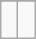<table class="wikitable">
<tr align="center">
</tr>
<tr align="center">
<td> </td>
<td> </td>
</tr>
</table>
